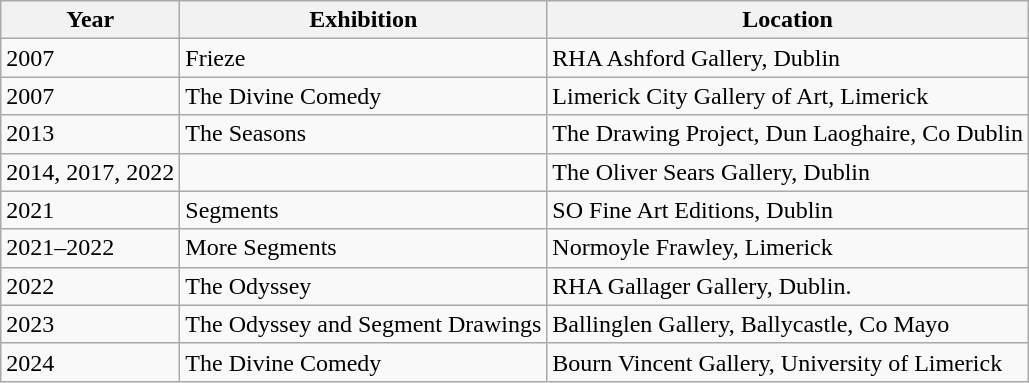<table class="wikitable">
<tr>
<th>Year</th>
<th>Exhibition</th>
<th>Location</th>
</tr>
<tr>
<td>2007</td>
<td>Frieze</td>
<td>RHA Ashford Gallery, Dublin</td>
</tr>
<tr>
<td>2007</td>
<td>The Divine Comedy</td>
<td>Limerick City Gallery of Art, Limerick</td>
</tr>
<tr>
<td>2013</td>
<td>The Seasons</td>
<td>The Drawing Project, Dun Laoghaire, Co Dublin</td>
</tr>
<tr>
<td>2014, 2017, 2022</td>
<td></td>
<td>The Oliver Sears Gallery, Dublin</td>
</tr>
<tr>
<td>2021</td>
<td>Segments</td>
<td>SO Fine Art Editions, Dublin</td>
</tr>
<tr>
<td>2021–2022</td>
<td>More Segments</td>
<td>Normoyle Frawley, Limerick</td>
</tr>
<tr>
<td>2022</td>
<td>The Odyssey</td>
<td>RHA Gallager Gallery, Dublin.</td>
</tr>
<tr>
<td>2023</td>
<td>The Odyssey and Segment Drawings</td>
<td>Ballinglen Gallery, Ballycastle, Co Mayo</td>
</tr>
<tr>
<td>2024</td>
<td>The Divine Comedy</td>
<td>Bourn Vincent Gallery, University of Limerick</td>
</tr>
</table>
